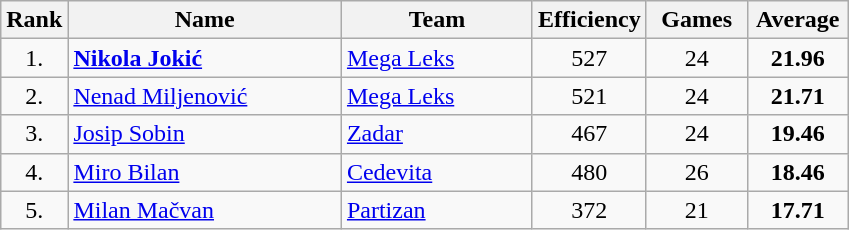<table class="wikitable" style="text-align: center;">
<tr>
<th>Rank</th>
<th width="175">Name</th>
<th width="120">Team</th>
<th width="60">Efficiency</th>
<th width="60">Games</th>
<th width="60">Average</th>
</tr>
<tr>
<td>1.</td>
<td align="left"> <strong><a href='#'>Nikola Jokić</a></strong></td>
<td align="left"> <a href='#'>Mega Leks</a></td>
<td>527</td>
<td>24</td>
<td><strong>21.96</strong></td>
</tr>
<tr>
<td>2.</td>
<td align="left"> <a href='#'>Nenad Miljenović</a></td>
<td align="left"> <a href='#'>Mega Leks</a></td>
<td>521</td>
<td>24</td>
<td><strong>21.71</strong></td>
</tr>
<tr>
<td>3.</td>
<td align="left"> <a href='#'>Josip Sobin</a></td>
<td align="left"> <a href='#'>Zadar</a></td>
<td>467</td>
<td>24</td>
<td><strong>19.46</strong></td>
</tr>
<tr>
<td>4.</td>
<td align="left"> <a href='#'>Miro Bilan</a></td>
<td align="left"> <a href='#'>Cedevita</a></td>
<td>480</td>
<td>26</td>
<td><strong>18.46</strong></td>
</tr>
<tr>
<td>5.</td>
<td align="left"> <a href='#'>Milan Mačvan</a></td>
<td align="left"> <a href='#'>Partizan</a></td>
<td>372</td>
<td>21</td>
<td><strong>17.71</strong></td>
</tr>
</table>
